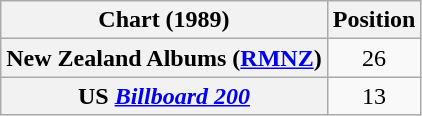<table class="wikitable sortable plainrowheaders" style="text-align:center">
<tr>
<th scope="col">Chart (1989)</th>
<th scope="col">Position</th>
</tr>
<tr>
<th scope="row">New Zealand Albums (<a href='#'>RMNZ</a>)</th>
<td>26</td>
</tr>
<tr>
<th scope="row">US <em><a href='#'>Billboard 200</a></em></th>
<td>13</td>
</tr>
</table>
